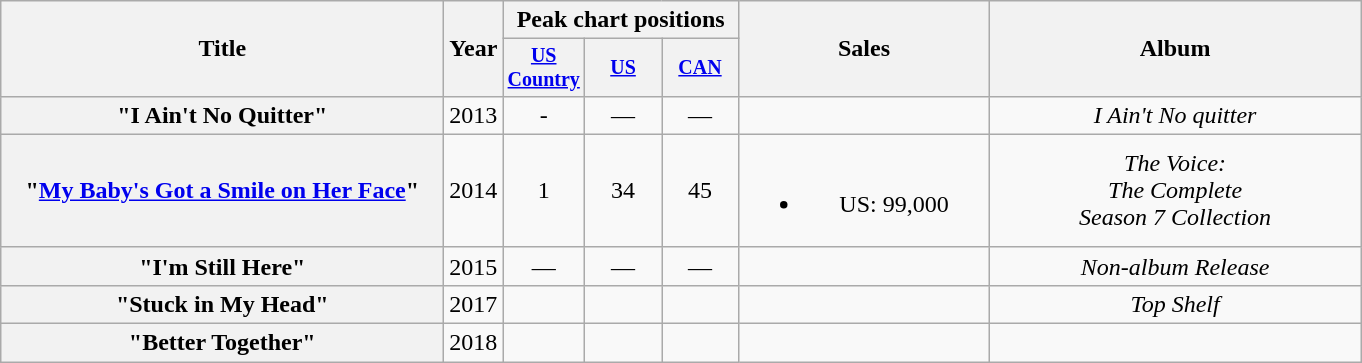<table class="wikitable plainrowheaders" style="text-align:center;">
<tr>
<th rowspan="2" style="width:18em;">Title</th>
<th rowspan="2">Year</th>
<th colspan="3">Peak chart positions</th>
<th rowspan="2" style="width:10em;">Sales</th>
<th rowspan="2" style="width:15em;">Album</th>
</tr>
<tr style="font-size:smaller;">
<th style="width:45px;"><a href='#'>US<br>Country</a></th>
<th style="width:45px;"><a href='#'>US</a></th>
<th style="width:45px;"><a href='#'>CAN</a></th>
</tr>
<tr>
<th scope="row">"I Ain't No Quitter"</th>
<td>2013</td>
<td>-</td>
<td>—</td>
<td>—</td>
<td></td>
<td><em>I Ain't No quitter</em></td>
</tr>
<tr>
<th scope="row">"<a href='#'>My Baby's Got a Smile on Her Face</a>"</th>
<td>2014</td>
<td>1</td>
<td>34</td>
<td>45</td>
<td><br><ul><li>US: 99,000</li></ul></td>
<td><em>The Voice:<br>The Complete<br>Season 7 Collection</em></td>
</tr>
<tr>
<th scope="row">"I'm Still Here"</th>
<td>2015</td>
<td>—</td>
<td>—</td>
<td>—</td>
<td></td>
<td><em>Non-album Release</em></td>
</tr>
<tr>
<th 3="row">"Stuck in My Head"</th>
<td>2017</td>
<td></td>
<td></td>
<td></td>
<td></td>
<td><em>Top Shelf</em></td>
</tr>
<tr>
<th 4="row">"Better Together"</th>
<td>2018</td>
<td></td>
<td></td>
<td></td>
<td></td>
</tr>
</table>
